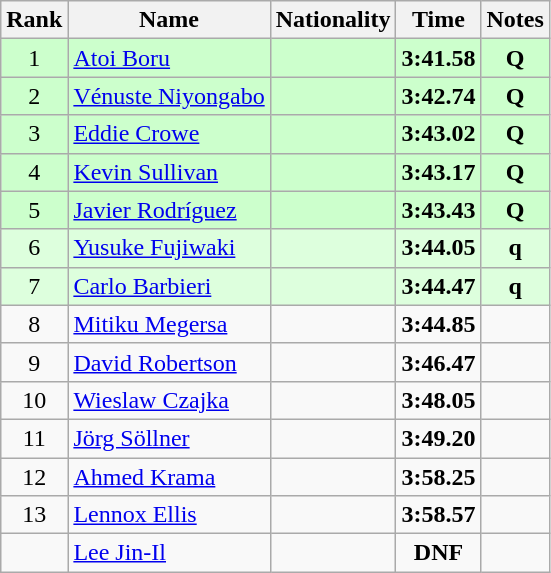<table class="wikitable sortable" style="text-align:center">
<tr>
<th>Rank</th>
<th>Name</th>
<th>Nationality</th>
<th>Time</th>
<th>Notes</th>
</tr>
<tr bgcolor=ccffcc>
<td>1</td>
<td align=left><a href='#'>Atoi Boru</a></td>
<td align=left></td>
<td><strong>3:41.58</strong></td>
<td><strong>Q</strong></td>
</tr>
<tr bgcolor=ccffcc>
<td>2</td>
<td align=left><a href='#'>Vénuste Niyongabo</a></td>
<td align=left></td>
<td><strong>3:42.74</strong></td>
<td><strong>Q</strong></td>
</tr>
<tr bgcolor=ccffcc>
<td>3</td>
<td align=left><a href='#'>Eddie Crowe</a></td>
<td align=left></td>
<td><strong>3:43.02</strong></td>
<td><strong>Q</strong></td>
</tr>
<tr bgcolor=ccffcc>
<td>4</td>
<td align=left><a href='#'>Kevin Sullivan</a></td>
<td align=left></td>
<td><strong>3:43.17</strong></td>
<td><strong>Q</strong></td>
</tr>
<tr bgcolor=ccffcc>
<td>5</td>
<td align=left><a href='#'>Javier Rodríguez</a></td>
<td align=left></td>
<td><strong>3:43.43</strong></td>
<td><strong>Q</strong></td>
</tr>
<tr bgcolor=ddffdd>
<td>6</td>
<td align=left><a href='#'>Yusuke Fujiwaki</a></td>
<td align=left></td>
<td><strong>3:44.05</strong></td>
<td><strong>q</strong></td>
</tr>
<tr bgcolor=ddffdd>
<td>7</td>
<td align=left><a href='#'>Carlo Barbieri</a></td>
<td align=left></td>
<td><strong>3:44.47</strong></td>
<td><strong>q</strong></td>
</tr>
<tr>
<td>8</td>
<td align=left><a href='#'>Mitiku Megersa</a></td>
<td align=left></td>
<td><strong>3:44.85</strong></td>
<td></td>
</tr>
<tr>
<td>9</td>
<td align=left><a href='#'>David Robertson</a></td>
<td align=left></td>
<td><strong>3:46.47</strong></td>
<td></td>
</tr>
<tr>
<td>10</td>
<td align=left><a href='#'>Wieslaw Czajka</a></td>
<td align=left></td>
<td><strong>3:48.05</strong></td>
<td></td>
</tr>
<tr>
<td>11</td>
<td align=left><a href='#'>Jörg Söllner</a></td>
<td align=left></td>
<td><strong>3:49.20</strong></td>
<td></td>
</tr>
<tr>
<td>12</td>
<td align=left><a href='#'>Ahmed Krama</a></td>
<td align=left></td>
<td><strong>3:58.25</strong></td>
<td></td>
</tr>
<tr>
<td>13</td>
<td align=left><a href='#'>Lennox Ellis</a></td>
<td align=left></td>
<td><strong>3:58.57</strong></td>
<td></td>
</tr>
<tr>
<td></td>
<td align=left><a href='#'>Lee Jin-Il</a></td>
<td align=left></td>
<td><strong>DNF</strong></td>
<td></td>
</tr>
</table>
